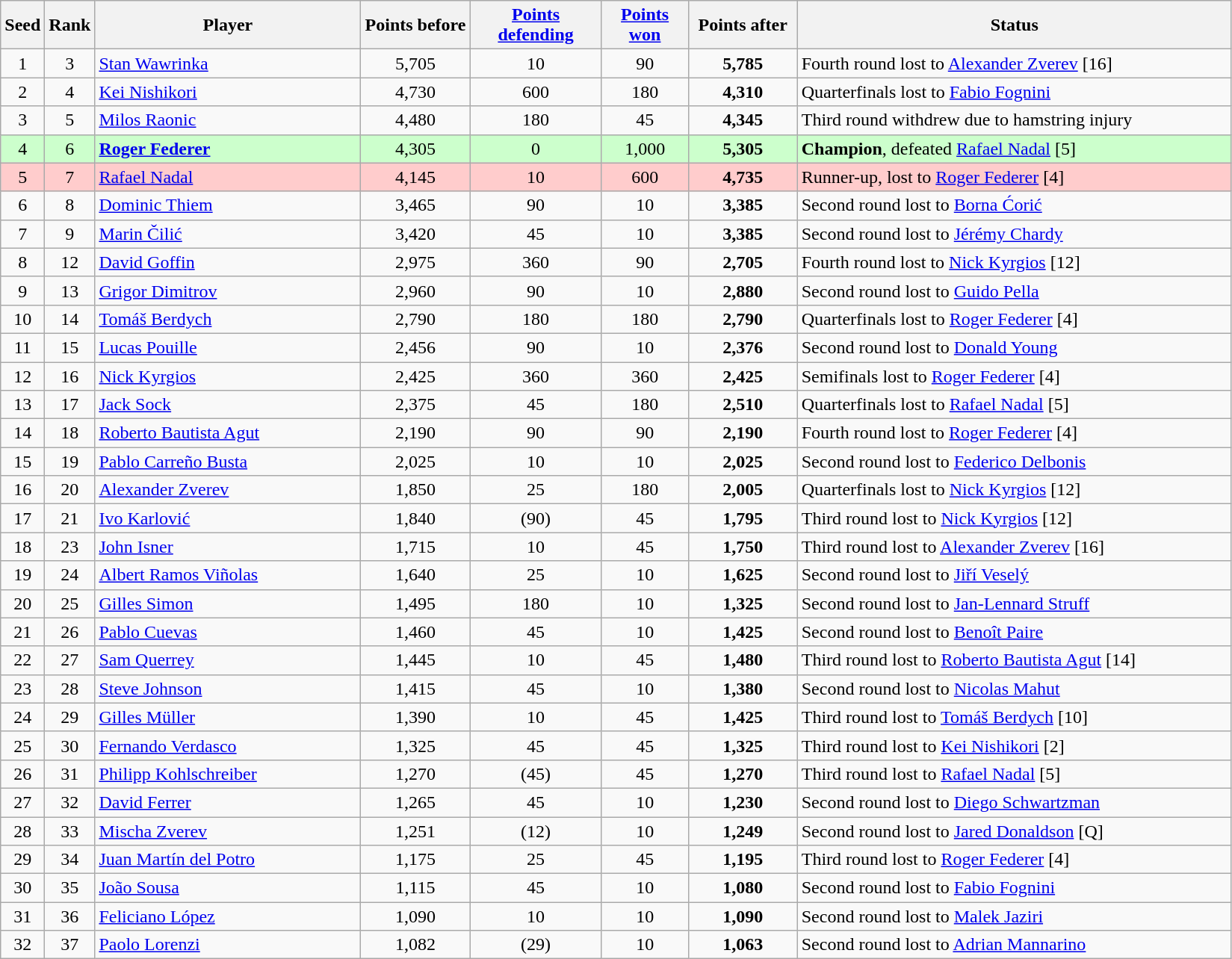<table class="wikitable sortable">
<tr>
<th style="width:30px;">Seed</th>
<th style="width:30px;">Rank</th>
<th style="width:230px;">Player</th>
<th style="width:90px;">Points before</th>
<th style="width:110px;"><a href='#'>Points defending</a></th>
<th style="width:70px;"><a href='#'>Points won</a></th>
<th style="width:90px;">Points after</th>
<th style="width:380px;">Status</th>
</tr>
<tr>
<td style="text-align:center;">1</td>
<td style="text-align:center;">3</td>
<td> <a href='#'>Stan Wawrinka</a></td>
<td style="text-align:center;">5,705</td>
<td style="text-align:center;">10</td>
<td style="text-align:center;">90</td>
<td style="text-align:center;"><strong>5,785</strong></td>
<td>Fourth round lost to  <a href='#'>Alexander Zverev</a> [16]</td>
</tr>
<tr>
<td style="text-align:center;">2</td>
<td style="text-align:center;">4</td>
<td> <a href='#'>Kei Nishikori</a></td>
<td style="text-align:center;">4,730</td>
<td style="text-align:center;">600</td>
<td style="text-align:center;">180</td>
<td style="text-align:center;"><strong>4,310</strong></td>
<td>Quarterfinals lost to  <a href='#'>Fabio Fognini</a></td>
</tr>
<tr>
<td style="text-align:center;">3</td>
<td style="text-align:center;">5</td>
<td> <a href='#'>Milos Raonic</a></td>
<td style="text-align:center;">4,480</td>
<td style="text-align:center;">180</td>
<td style="text-align:center;">45</td>
<td style="text-align:center;"><strong>4,345</strong></td>
<td>Third round withdrew due to hamstring injury</td>
</tr>
<tr style="background:#cfc;">
<td style="text-align:center;">4</td>
<td style="text-align:center;">6</td>
<td> <strong><a href='#'>Roger Federer</a></strong></td>
<td style="text-align:center;">4,305</td>
<td style="text-align:center;">0</td>
<td style="text-align:center;">1,000</td>
<td style="text-align:center;"><strong>5,305</strong></td>
<td><strong>Champion</strong>, defeated  <a href='#'>Rafael Nadal</a> [5]</td>
</tr>
<tr style="background:#fcc;">
<td style="text-align:center;">5</td>
<td style="text-align:center;">7</td>
<td> <a href='#'>Rafael Nadal</a></td>
<td style="text-align:center;">4,145</td>
<td style="text-align:center;">10</td>
<td style="text-align:center;">600</td>
<td style="text-align:center;"><strong>4,735</strong></td>
<td>Runner-up, lost to  <a href='#'>Roger Federer</a> [4]</td>
</tr>
<tr>
<td style="text-align:center;">6</td>
<td style="text-align:center;">8</td>
<td> <a href='#'>Dominic Thiem</a></td>
<td style="text-align:center;">3,465</td>
<td style="text-align:center;">90</td>
<td style="text-align:center;">10</td>
<td style="text-align:center;"><strong>3,385</strong></td>
<td>Second round lost to  <a href='#'>Borna Ćorić</a></td>
</tr>
<tr>
<td style="text-align:center;">7</td>
<td style="text-align:center;">9</td>
<td> <a href='#'>Marin Čilić</a></td>
<td style="text-align:center;">3,420</td>
<td style="text-align:center;">45</td>
<td style="text-align:center;">10</td>
<td style="text-align:center;"><strong>3,385</strong></td>
<td>Second round lost to  <a href='#'>Jérémy Chardy</a></td>
</tr>
<tr>
<td style="text-align:center;">8</td>
<td style="text-align:center;">12</td>
<td> <a href='#'>David Goffin</a></td>
<td style="text-align:center;">2,975</td>
<td style="text-align:center;">360</td>
<td style="text-align:center;">90</td>
<td style="text-align:center;"><strong>2,705</strong></td>
<td>Fourth round lost to  <a href='#'>Nick Kyrgios</a> [12]</td>
</tr>
<tr>
<td style="text-align:center;">9</td>
<td style="text-align:center;">13</td>
<td> <a href='#'>Grigor Dimitrov</a></td>
<td style="text-align:center;">2,960</td>
<td style="text-align:center;">90</td>
<td style="text-align:center;">10</td>
<td style="text-align:center;"><strong>2,880</strong></td>
<td>Second round lost to  <a href='#'>Guido Pella</a></td>
</tr>
<tr>
<td style="text-align:center;">10</td>
<td style="text-align:center;">14</td>
<td> <a href='#'>Tomáš Berdych</a></td>
<td style="text-align:center;">2,790</td>
<td style="text-align:center;">180</td>
<td style="text-align:center;">180</td>
<td style="text-align:center;"><strong>2,790</strong></td>
<td>Quarterfinals lost to  <a href='#'>Roger Federer</a> [4]</td>
</tr>
<tr>
<td style="text-align:center;">11</td>
<td style="text-align:center;">15</td>
<td> <a href='#'>Lucas Pouille</a></td>
<td style="text-align:center;">2,456</td>
<td style="text-align:center;">90</td>
<td style="text-align:center;">10</td>
<td style="text-align:center;"><strong>2,376</strong></td>
<td>Second round lost to  <a href='#'>Donald Young</a></td>
</tr>
<tr>
<td style="text-align:center;">12</td>
<td style="text-align:center;">16</td>
<td> <a href='#'>Nick Kyrgios</a></td>
<td style="text-align:center;">2,425</td>
<td style="text-align:center;">360</td>
<td style="text-align:center;">360</td>
<td style="text-align:center;"><strong>2,425</strong></td>
<td>Semifinals lost to  <a href='#'>Roger Federer</a> [4]</td>
</tr>
<tr>
<td style="text-align:center;">13</td>
<td style="text-align:center;">17</td>
<td> <a href='#'>Jack Sock</a></td>
<td style="text-align:center;">2,375</td>
<td style="text-align:center;">45</td>
<td style="text-align:center;">180</td>
<td style="text-align:center;"><strong>2,510</strong></td>
<td>Quarterfinals lost to  <a href='#'>Rafael Nadal</a> [5]</td>
</tr>
<tr>
<td style="text-align:center;">14</td>
<td style="text-align:center;">18</td>
<td> <a href='#'>Roberto Bautista Agut</a></td>
<td style="text-align:center;">2,190</td>
<td style="text-align:center;">90</td>
<td style="text-align:center;">90</td>
<td style="text-align:center;"><strong>2,190</strong></td>
<td>Fourth round lost to  <a href='#'>Roger Federer</a> [4]</td>
</tr>
<tr>
<td style="text-align:center;">15</td>
<td style="text-align:center;">19</td>
<td> <a href='#'>Pablo Carreño Busta</a></td>
<td style="text-align:center;">2,025</td>
<td style="text-align:center;">10</td>
<td style="text-align:center;">10</td>
<td style="text-align:center;"><strong>2,025</strong></td>
<td>Second round lost to  <a href='#'>Federico Delbonis</a></td>
</tr>
<tr>
<td style="text-align:center;">16</td>
<td style="text-align:center;">20</td>
<td> <a href='#'>Alexander Zverev</a></td>
<td style="text-align:center;">1,850</td>
<td style="text-align:center;">25</td>
<td style="text-align:center;">180</td>
<td style="text-align:center;"><strong>2,005</strong></td>
<td>Quarterfinals lost to  <a href='#'>Nick Kyrgios</a> [12]</td>
</tr>
<tr>
<td style="text-align:center;">17</td>
<td style="text-align:center;">21</td>
<td> <a href='#'>Ivo Karlović</a></td>
<td style="text-align:center;">1,840</td>
<td style="text-align:center;">(90)</td>
<td style="text-align:center;">45</td>
<td style="text-align:center;"><strong>1,795</strong></td>
<td>Third round lost to  <a href='#'>Nick Kyrgios</a> [12]</td>
</tr>
<tr>
<td style="text-align:center;">18</td>
<td style="text-align:center;">23</td>
<td> <a href='#'>John Isner</a></td>
<td style="text-align:center;">1,715</td>
<td style="text-align:center;">10</td>
<td style="text-align:center;">45</td>
<td style="text-align:center;"><strong>1,750</strong></td>
<td>Third round lost to  <a href='#'>Alexander Zverev</a> [16]</td>
</tr>
<tr>
<td style="text-align:center;">19</td>
<td style="text-align:center;">24</td>
<td> <a href='#'>Albert Ramos Viñolas</a></td>
<td style="text-align:center;">1,640</td>
<td style="text-align:center;">25</td>
<td style="text-align:center;">10</td>
<td style="text-align:center;"><strong>1,625</strong></td>
<td>Second round lost to  <a href='#'>Jiří Veselý</a></td>
</tr>
<tr>
<td style="text-align:center;">20</td>
<td style="text-align:center;">25</td>
<td> <a href='#'>Gilles Simon</a></td>
<td style="text-align:center;">1,495</td>
<td style="text-align:center;">180</td>
<td style="text-align:center;">10</td>
<td style="text-align:center;"><strong>1,325</strong></td>
<td>Second round lost to  <a href='#'>Jan-Lennard Struff</a></td>
</tr>
<tr>
<td style="text-align:center;">21</td>
<td style="text-align:center;">26</td>
<td> <a href='#'>Pablo Cuevas</a></td>
<td style="text-align:center;">1,460</td>
<td style="text-align:center;">45</td>
<td style="text-align:center;">10</td>
<td style="text-align:center;"><strong>1,425</strong></td>
<td>Second round lost to  <a href='#'>Benoît Paire</a></td>
</tr>
<tr>
<td style="text-align:center;">22</td>
<td style="text-align:center;">27</td>
<td> <a href='#'>Sam Querrey</a></td>
<td style="text-align:center;">1,445</td>
<td style="text-align:center;">10</td>
<td style="text-align:center;">45</td>
<td style="text-align:center;"><strong>1,480</strong></td>
<td>Third round lost to  <a href='#'>Roberto Bautista Agut</a> [14]</td>
</tr>
<tr>
<td style="text-align:center;">23</td>
<td style="text-align:center;">28</td>
<td> <a href='#'>Steve Johnson</a></td>
<td style="text-align:center;">1,415</td>
<td style="text-align:center;">45</td>
<td style="text-align:center;">10</td>
<td style="text-align:center;"><strong>1,380</strong></td>
<td>Second round lost to  <a href='#'>Nicolas Mahut</a></td>
</tr>
<tr>
<td style="text-align:center;">24</td>
<td style="text-align:center;">29</td>
<td> <a href='#'>Gilles Müller</a></td>
<td style="text-align:center;">1,390</td>
<td style="text-align:center;">10</td>
<td style="text-align:center;">45</td>
<td style="text-align:center;"><strong>1,425</strong></td>
<td>Third round lost to  <a href='#'>Tomáš Berdych</a> [10]</td>
</tr>
<tr>
<td style="text-align:center;">25</td>
<td style="text-align:center;">30</td>
<td> <a href='#'>Fernando Verdasco</a></td>
<td style="text-align:center;">1,325</td>
<td style="text-align:center;">45</td>
<td style="text-align:center;">45</td>
<td style="text-align:center;"><strong>1,325</strong></td>
<td>Third round lost to  <a href='#'>Kei Nishikori</a> [2]</td>
</tr>
<tr>
<td style="text-align:center;">26</td>
<td style="text-align:center;">31</td>
<td> <a href='#'>Philipp Kohlschreiber</a></td>
<td style="text-align:center;">1,270</td>
<td style="text-align:center;">(45)</td>
<td style="text-align:center;">45</td>
<td style="text-align:center;"><strong>1,270</strong></td>
<td>Third round lost to  <a href='#'>Rafael Nadal</a> [5]</td>
</tr>
<tr>
<td style="text-align:center;">27</td>
<td style="text-align:center;">32</td>
<td> <a href='#'>David Ferrer</a></td>
<td style="text-align:center;">1,265</td>
<td style="text-align:center;">45</td>
<td style="text-align:center;">10</td>
<td style="text-align:center;"><strong>1,230</strong></td>
<td>Second round lost to  <a href='#'>Diego Schwartzman</a></td>
</tr>
<tr>
<td style="text-align:center;">28</td>
<td style="text-align:center;">33</td>
<td> <a href='#'>Mischa Zverev</a></td>
<td style="text-align:center;">1,251</td>
<td style="text-align:center;">(12)</td>
<td style="text-align:center;">10</td>
<td style="text-align:center;"><strong>1,249</strong></td>
<td>Second round lost to  <a href='#'>Jared Donaldson</a> [Q]</td>
</tr>
<tr>
<td style="text-align:center;">29</td>
<td style="text-align:center;">34</td>
<td> <a href='#'>Juan Martín del Potro</a></td>
<td style="text-align:center;">1,175</td>
<td style="text-align:center;">25</td>
<td style="text-align:center;">45</td>
<td style="text-align:center;"><strong>1,195</strong></td>
<td>Third round lost to  <a href='#'>Roger Federer</a> [4]</td>
</tr>
<tr>
<td style="text-align:center;">30</td>
<td style="text-align:center;">35</td>
<td> <a href='#'>João Sousa</a></td>
<td style="text-align:center;">1,115</td>
<td style="text-align:center;">45</td>
<td style="text-align:center;">10</td>
<td style="text-align:center;"><strong>1,080</strong></td>
<td>Second round lost to  <a href='#'>Fabio Fognini</a></td>
</tr>
<tr>
<td style="text-align:center;">31</td>
<td style="text-align:center;">36</td>
<td> <a href='#'>Feliciano López</a></td>
<td style="text-align:center;">1,090</td>
<td style="text-align:center;">10</td>
<td style="text-align:center;">10</td>
<td style="text-align:center;"><strong>1,090</strong></td>
<td>Second round lost to  <a href='#'>Malek Jaziri</a></td>
</tr>
<tr>
<td style="text-align:center;">32</td>
<td style="text-align:center;">37</td>
<td> <a href='#'>Paolo Lorenzi</a></td>
<td style="text-align:center;">1,082</td>
<td style="text-align:center;">(29)</td>
<td style="text-align:center;">10</td>
<td style="text-align:center;"><strong>1,063</strong></td>
<td>Second round lost to  <a href='#'>Adrian Mannarino</a></td>
</tr>
</table>
